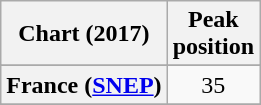<table class="wikitable sortable plainrowheaders" style="text-align:center">
<tr>
<th scope="col">Chart (2017)</th>
<th scope="col">Peak<br> position</th>
</tr>
<tr>
</tr>
<tr>
</tr>
<tr>
<th scope="row">France (<a href='#'>SNEP</a>)</th>
<td align="center">35</td>
</tr>
<tr>
</tr>
</table>
